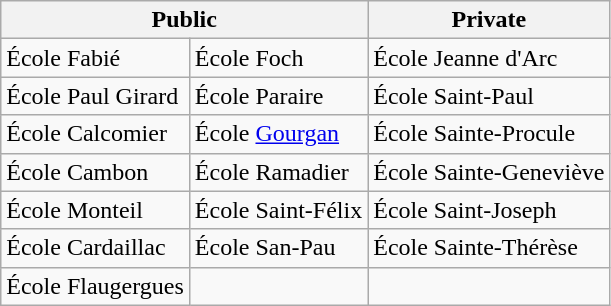<table class="wikitable">
<tr>
<th colspan="2">Public</th>
<th>Private</th>
</tr>
<tr>
<td>École Fabié</td>
<td>École Foch</td>
<td>École Jeanne d'Arc</td>
</tr>
<tr>
<td>École Paul Girard</td>
<td>École Paraire</td>
<td>École Saint-Paul</td>
</tr>
<tr>
<td>École Calcomier</td>
<td>École <a href='#'>Gourgan</a></td>
<td>École Sainte-Procule</td>
</tr>
<tr>
<td>École Cambon</td>
<td>École Ramadier</td>
<td>École Sainte-Geneviève</td>
</tr>
<tr>
<td>École Monteil</td>
<td>École Saint-Félix</td>
<td>École Saint-Joseph</td>
</tr>
<tr>
<td>École Cardaillac</td>
<td>École San-Pau</td>
<td>École Sainte-Thérèse</td>
</tr>
<tr>
<td>École Flaugergues</td>
<td></td>
<td></td>
</tr>
</table>
